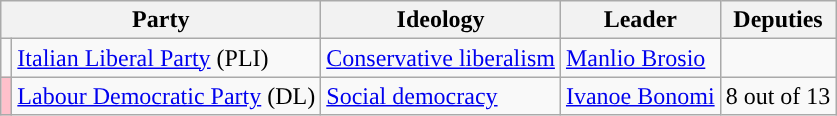<table class=wikitable style=text-align:left>
<tr>
<th colspan=2>Party</th>
<th>Ideology</th>
<th>Leader</th>
<th>Deputies</th>
</tr>
<tr>
<td></td>
<td><a href='#'>Italian Liberal Party</a> (PLI)</td>
<td><a href='#'>Conservative liberalism</a></td>
<td><a href='#'>Manlio Brosio</a></td>
<td></td>
</tr>
<tr>
<td bgcolor="pink"></td>
<td><a href='#'>Labour Democratic Party</a> (DL)</td>
<td><a href='#'>Social democracy</a></td>
<td><a href='#'>Ivanoe Bonomi</a></td>
<td>8 out of 13</td>
</tr>
</table>
